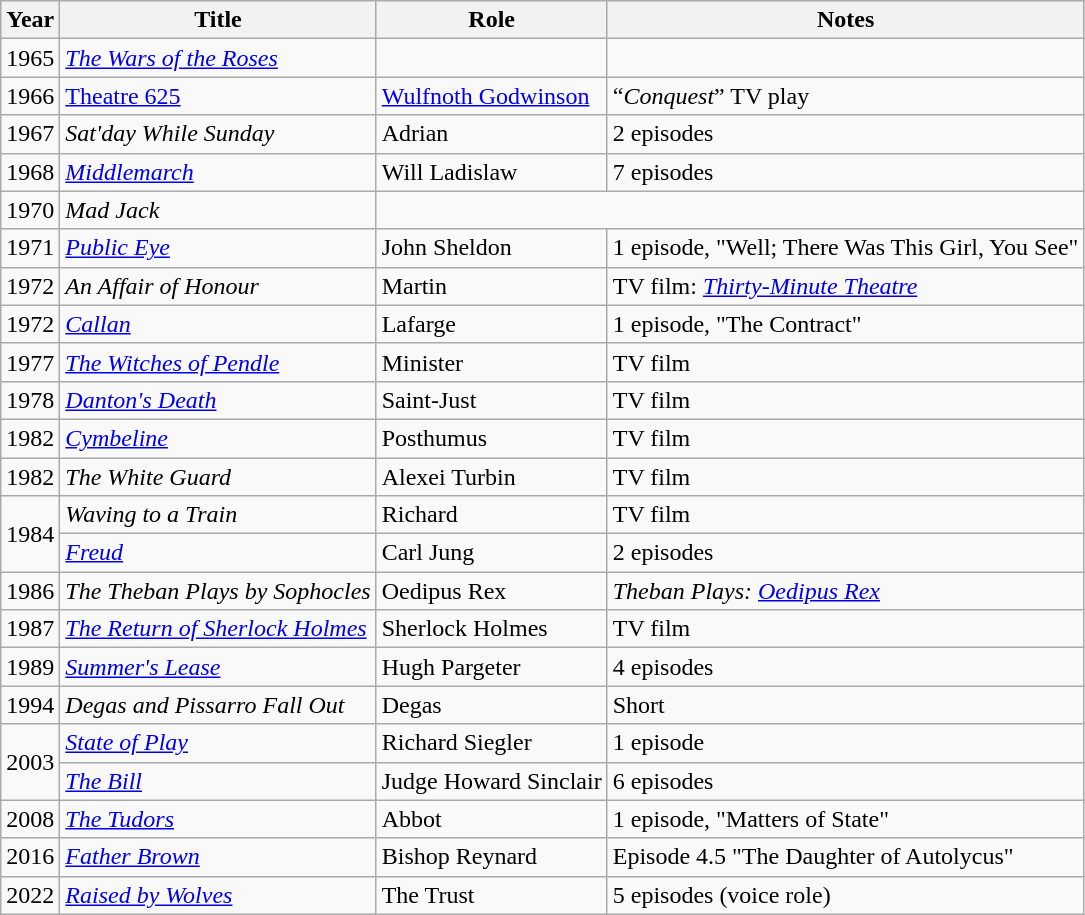<table class="wikitable sortable">
<tr>
<th>Year</th>
<th>Title</th>
<th>Role</th>
<th>Notes</th>
</tr>
<tr>
<td>1965</td>
<td><em><a href='#'>The Wars of the Roses</a></em></td>
<td></td>
<td></td>
</tr>
<tr>
<td>1966</td>
<td><a href='#'>Theatre 625</a></td>
<td><a href='#'>Wulfnoth Godwinson</a></td>
<td>“<em>Conquest</em>”  TV play</td>
</tr>
<tr>
<td>1967</td>
<td><em>Sat'day While Sunday</em></td>
<td>Adrian</td>
<td>2 episodes</td>
</tr>
<tr>
<td>1968</td>
<td><em><a href='#'>Middlemarch</a></em></td>
<td>Will Ladislaw</td>
<td>7 episodes</td>
</tr>
<tr>
<td>1970</td>
<td><em>Mad Jack</em></td>
</tr>
<tr>
<td>1971</td>
<td><em><a href='#'>Public Eye</a></em></td>
<td>John Sheldon</td>
<td>1 episode, "Well; There Was This Girl, You See"</td>
</tr>
<tr>
<td>1972</td>
<td><em>An Affair of Honour</em></td>
<td>Martin</td>
<td>TV film: <em><a href='#'>Thirty-Minute Theatre</a></em></td>
</tr>
<tr>
<td>1972</td>
<td><em><a href='#'>Callan</a></em></td>
<td>Lafarge</td>
<td>1 episode, "The Contract"</td>
</tr>
<tr>
<td>1977</td>
<td><em><a href='#'>The Witches of Pendle</a></em></td>
<td>Minister</td>
<td>TV film</td>
</tr>
<tr>
<td>1978</td>
<td><em><a href='#'>Danton's Death</a></em></td>
<td>Saint-Just</td>
<td>TV film</td>
</tr>
<tr>
<td>1982</td>
<td><em><a href='#'>Cymbeline</a></em></td>
<td>Posthumus</td>
<td>TV film</td>
</tr>
<tr>
<td>1982</td>
<td><em>The White Guard</em></td>
<td>Alexei Turbin</td>
<td>TV film</td>
</tr>
<tr>
<td rowspan="2">1984</td>
<td><em>Waving to a Train</em></td>
<td>Richard</td>
<td>TV film</td>
</tr>
<tr>
<td><em><a href='#'>Freud</a></em></td>
<td>Carl Jung</td>
<td>2 episodes</td>
</tr>
<tr>
<td>1986</td>
<td><em>The Theban Plays by Sophocles</em></td>
<td>Oedipus Rex</td>
<td><em>Theban Plays: <a href='#'>Oedipus Rex</a></em></td>
</tr>
<tr>
<td>1987</td>
<td><em><a href='#'>The Return of Sherlock Holmes</a></em></td>
<td>Sherlock Holmes</td>
<td>TV film</td>
</tr>
<tr>
<td>1989</td>
<td><em><a href='#'>Summer's Lease</a></em></td>
<td>Hugh Pargeter</td>
<td>4 episodes</td>
</tr>
<tr>
<td>1994</td>
<td><em>Degas and Pissarro Fall Out</em></td>
<td>Degas</td>
<td>Short</td>
</tr>
<tr>
<td rowspan="2">2003</td>
<td><em><a href='#'>State of Play</a></em></td>
<td>Richard Siegler</td>
<td>1 episode</td>
</tr>
<tr>
<td><em><a href='#'>The Bill</a></em></td>
<td>Judge Howard Sinclair</td>
<td>6 episodes</td>
</tr>
<tr>
<td>2008</td>
<td><em><a href='#'>The Tudors</a></em></td>
<td>Abbot</td>
<td>1 episode, "Matters of State"</td>
</tr>
<tr>
<td>2016</td>
<td><em><a href='#'>Father Brown</a></em></td>
<td>Bishop Reynard</td>
<td>Episode 4.5 "The Daughter of Autolycus"</td>
</tr>
<tr>
<td>2022</td>
<td><em><a href='#'>Raised by Wolves</a></em></td>
<td>The Trust</td>
<td>5 episodes (voice role)</td>
</tr>
</table>
